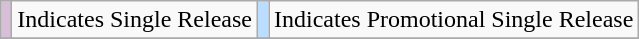<table class="wikitable" style="font-size:100%;">
<tr>
<td style="background-color:#D8BFD8"></td>
<td>Indicates Single Release</td>
<td style="background-color:#bbddff"></td>
<td>Indicates Promotional Single Release</td>
</tr>
<tr>
</tr>
</table>
